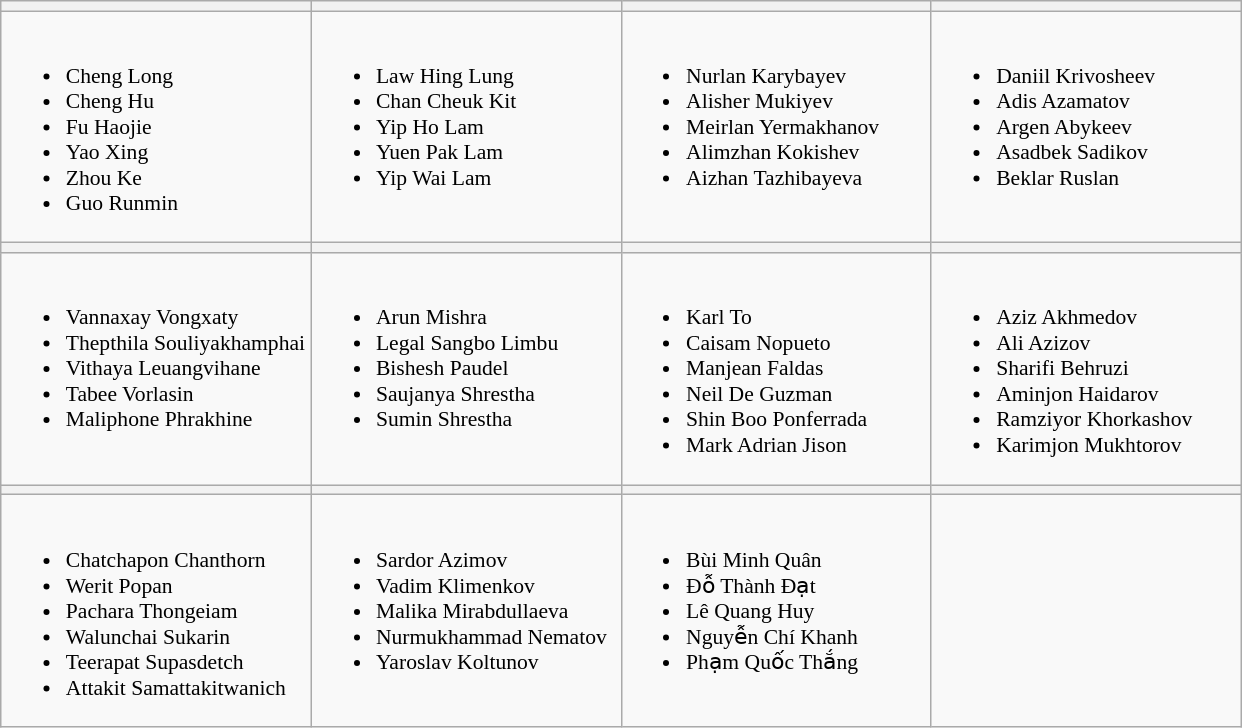<table class="wikitable" style="font-size:90%">
<tr>
<th width=200></th>
<th width=200></th>
<th width=200></th>
<th width=200></th>
</tr>
<tr>
<td valign=top><br><ul><li>Cheng Long</li><li>Cheng Hu</li><li>Fu Haojie</li><li>Yao Xing</li><li>Zhou Ke</li><li>Guo Runmin</li></ul></td>
<td valign=top><br><ul><li>Law Hing Lung</li><li>Chan Cheuk Kit</li><li>Yip Ho Lam</li><li>Yuen Pak Lam</li><li>Yip Wai Lam</li></ul></td>
<td valign=top><br><ul><li>Nurlan Karybayev</li><li>Alisher Mukiyev</li><li>Meirlan Yermakhanov</li><li>Alimzhan Kokishev</li><li>Aizhan Tazhibayeva</li></ul></td>
<td valign=top><br><ul><li>Daniil Krivosheev</li><li>Adis Azamatov</li><li>Argen Abykeev</li><li>Asadbek Sadikov</li><li>Beklar Ruslan</li></ul></td>
</tr>
<tr>
<th></th>
<th></th>
<th></th>
<th></th>
</tr>
<tr>
<td valign=top><br><ul><li>Vannaxay Vongxaty</li><li>Thepthila Souliyakhamphai</li><li>Vithaya Leuangvihane</li><li>Tabee Vorlasin</li><li>Maliphone Phrakhine</li></ul></td>
<td valign=top><br><ul><li>Arun Mishra</li><li>Legal Sangbo Limbu</li><li>Bishesh Paudel</li><li>Saujanya Shrestha</li><li>Sumin Shrestha</li></ul></td>
<td valign=top><br><ul><li>Karl To</li><li>Caisam Nopueto</li><li>Manjean Faldas</li><li>Neil De Guzman</li><li>Shin Boo Ponferrada</li><li>Mark Adrian Jison</li></ul></td>
<td valign=top><br><ul><li>Aziz Akhmedov</li><li>Ali Azizov</li><li>Sharifi Behruzi</li><li>Aminjon Haidarov</li><li>Ramziyor Khorkashov</li><li>Karimjon Mukhtorov</li></ul></td>
</tr>
<tr>
<th></th>
<th></th>
<th></th>
<th></th>
</tr>
<tr>
<td valign=top><br><ul><li>Chatchapon Chanthorn</li><li>Werit Popan</li><li>Pachara Thongeiam</li><li>Walunchai Sukarin</li><li>Teerapat Supasdetch</li><li>Attakit Samattakitwanich</li></ul></td>
<td valign=top><br><ul><li>Sardor Azimov</li><li>Vadim Klimenkov</li><li>Malika Mirabdullaeva</li><li>Nurmukhammad Nematov</li><li>Yaroslav Koltunov</li></ul></td>
<td valign=top><br><ul><li>Bùi Minh Quân</li><li>Đỗ Thành Đạt</li><li>Lê Quang Huy</li><li>Nguyễn Chí Khanh</li><li>Phạm Quốc Thắng</li></ul></td>
<td valign=top></td>
</tr>
</table>
